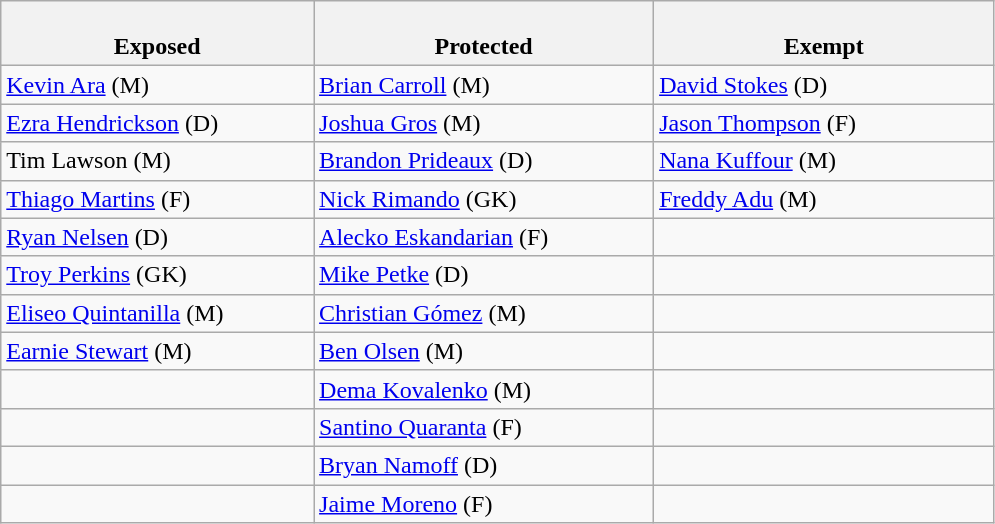<table class="wikitable">
<tr>
<th style="width:23%"><br>Exposed</th>
<th style="width:25%"><br>Protected</th>
<th style="width:25%"><br>Exempt</th>
</tr>
<tr>
<td><a href='#'>Kevin Ara</a> (M)</td>
<td><a href='#'>Brian Carroll</a> (M)</td>
<td><a href='#'>David Stokes</a> (D)</td>
</tr>
<tr>
<td><a href='#'>Ezra Hendrickson</a> (D)</td>
<td><a href='#'>Joshua Gros</a> (M)</td>
<td><a href='#'>Jason Thompson</a> (F)</td>
</tr>
<tr>
<td>Tim Lawson (M)</td>
<td><a href='#'>Brandon Prideaux</a> (D)</td>
<td><a href='#'>Nana Kuffour</a> (M)</td>
</tr>
<tr>
<td><a href='#'>Thiago Martins</a> (F)</td>
<td><a href='#'>Nick Rimando</a> (GK)</td>
<td><a href='#'>Freddy Adu</a> (M)</td>
</tr>
<tr>
<td><a href='#'>Ryan Nelsen</a> (D)</td>
<td><a href='#'>Alecko Eskandarian</a> (F)</td>
<td></td>
</tr>
<tr>
<td><a href='#'>Troy Perkins</a> (GK)</td>
<td><a href='#'>Mike Petke</a> (D)</td>
<td></td>
</tr>
<tr>
<td><a href='#'>Eliseo Quintanilla</a> (M)</td>
<td><a href='#'>Christian Gómez</a> (M)</td>
<td></td>
</tr>
<tr>
<td><a href='#'>Earnie Stewart</a> (M)</td>
<td><a href='#'>Ben Olsen</a> (M)</td>
<td></td>
</tr>
<tr>
<td></td>
<td><a href='#'>Dema Kovalenko</a> (M)</td>
<td></td>
</tr>
<tr>
<td></td>
<td><a href='#'>Santino Quaranta</a> (F)</td>
<td></td>
</tr>
<tr>
<td></td>
<td><a href='#'>Bryan Namoff</a> (D)</td>
<td></td>
</tr>
<tr>
<td></td>
<td><a href='#'>Jaime Moreno</a> (F)</td>
<td></td>
</tr>
</table>
